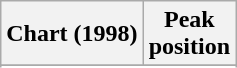<table class="wikitable sortable plainrowheaders">
<tr>
<th>Chart (1998)</th>
<th>Peak<br>position</th>
</tr>
<tr>
</tr>
<tr>
</tr>
</table>
